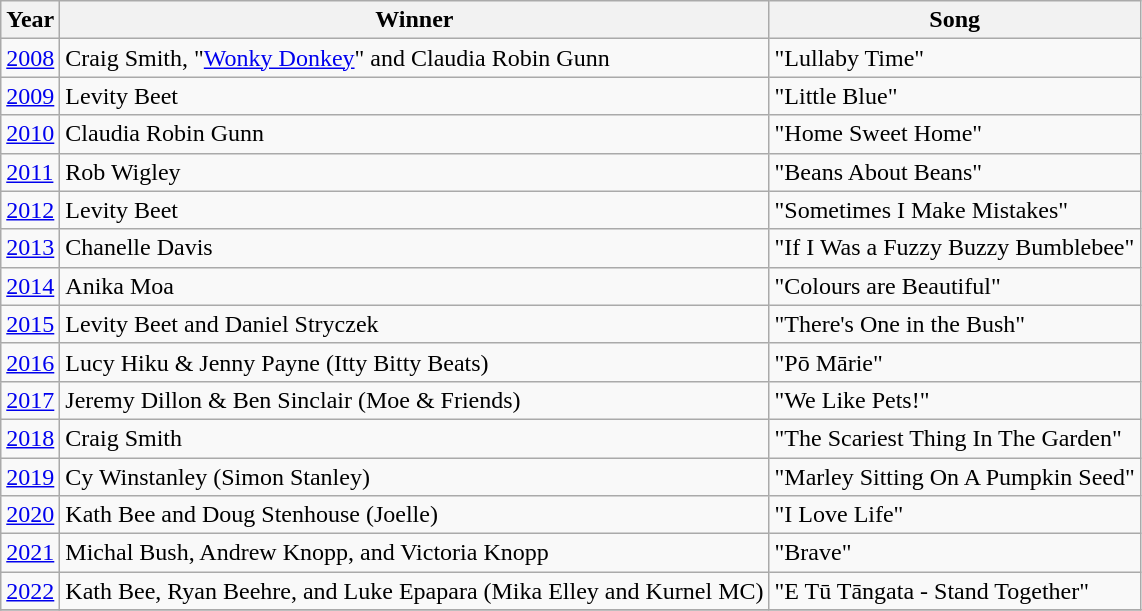<table class="wikitable sortable">
<tr>
<th>Year</th>
<th>Winner</th>
<th>Song</th>
</tr>
<tr>
<td><a href='#'>2008</a></td>
<td>Craig Smith, "<a href='#'>Wonky Donkey</a>" and Claudia Robin Gunn</td>
<td>"Lullaby Time"</td>
</tr>
<tr>
<td><a href='#'>2009</a></td>
<td>Levity Beet</td>
<td>"Little Blue"</td>
</tr>
<tr>
<td><a href='#'>2010</a></td>
<td>Claudia Robin Gunn</td>
<td>"Home Sweet Home"</td>
</tr>
<tr>
<td><a href='#'>2011</a></td>
<td>Rob Wigley</td>
<td>"Beans About Beans"</td>
</tr>
<tr>
<td><a href='#'>2012</a></td>
<td>Levity Beet</td>
<td>"Sometimes I Make Mistakes"</td>
</tr>
<tr>
<td><a href='#'>2013</a></td>
<td>Chanelle Davis</td>
<td>"If I Was a Fuzzy Buzzy Bumblebee"</td>
</tr>
<tr>
<td><a href='#'>2014</a></td>
<td>Anika Moa</td>
<td>"Colours are Beautiful"</td>
</tr>
<tr>
<td><a href='#'>2015</a></td>
<td>Levity Beet and Daniel Stryczek</td>
<td>"There's One in the Bush"</td>
</tr>
<tr>
<td><a href='#'>2016</a></td>
<td>Lucy Hiku & Jenny Payne (Itty Bitty Beats)</td>
<td>"Pō Mārie"</td>
</tr>
<tr>
<td><a href='#'>2017</a></td>
<td>Jeremy Dillon & Ben Sinclair (Moe & Friends)</td>
<td>"We Like Pets!"</td>
</tr>
<tr>
<td><a href='#'>2018</a></td>
<td>Craig Smith</td>
<td>"The Scariest Thing In The Garden"</td>
</tr>
<tr>
<td><a href='#'>2019</a></td>
<td>Cy Winstanley (Simon Stanley)</td>
<td>"Marley Sitting On A Pumpkin Seed"</td>
</tr>
<tr>
<td><a href='#'>2020</a></td>
<td>Kath Bee and Doug Stenhouse (Joelle)</td>
<td>"I Love Life"</td>
</tr>
<tr>
<td><a href='#'>2021</a></td>
<td>Michal Bush, Andrew Knopp, and Victoria Knopp</td>
<td>"Brave"</td>
</tr>
<tr>
<td><a href='#'>2022</a></td>
<td>Kath Bee, Ryan Beehre, and Luke Epapara (Mika Elley and Kurnel MC)</td>
<td>"E Tū Tāngata - Stand Together"</td>
</tr>
<tr>
</tr>
</table>
